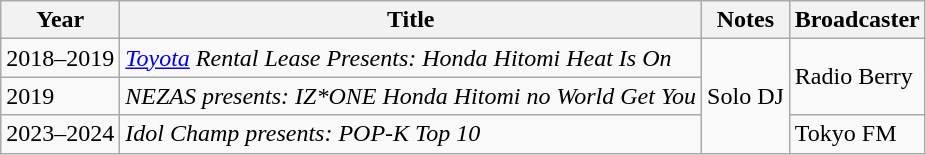<table class="wikitable">
<tr>
<th scope="col">Year</th>
<th scope="col">Title</th>
<th scope="col">Notes</th>
<th>Broadcaster</th>
</tr>
<tr>
<td>2018–2019</td>
<td><em><a href='#'>Toyota</a> Rental Lease Presents: Honda Hitomi Heat Is On</em></td>
<td rowspan="3">Solo DJ</td>
<td rowspan="2">Radio Berry</td>
</tr>
<tr>
<td>2019</td>
<td><em>NEZAS presents: IZ*ONE Honda Hitomi no World Get You</em></td>
</tr>
<tr>
<td>2023–2024</td>
<td><em>Idol Champ presents: POP-K Top 10</td>
<td>Tokyo FM</td>
</tr>
</table>
